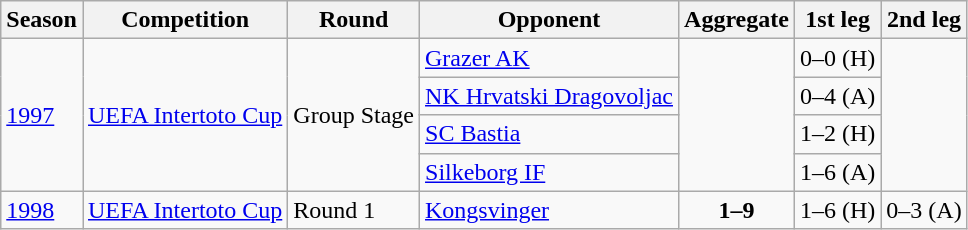<table class="wikitable">
<tr class=>
<th>Season</th>
<th>Competition</th>
<th>Round</th>
<th>Opponent</th>
<th>Aggregate</th>
<th>1st leg</th>
<th>2nd leg</th>
</tr>
<tr>
<td rowspan="4"><a href='#'>1997</a></td>
<td rowspan="4"><a href='#'>UEFA Intertoto Cup</a></td>
<td rowspan="4">Group Stage</td>
<td>  <a href='#'>Grazer AK</a></td>
<td rowspan="4" align="center"></td>
<td align="center">0–0 (H)</td>
</tr>
<tr>
<td>  <a href='#'>NK Hrvatski Dragovoljac</a></td>
<td align="center">0–4 (A)</td>
</tr>
<tr>
<td>  <a href='#'>SC Bastia</a></td>
<td align="center">1–2 (H)</td>
</tr>
<tr>
<td>  <a href='#'>Silkeborg IF</a></td>
<td align="center">1–6 (A)</td>
</tr>
<tr>
<td><a href='#'>1998</a></td>
<td><a href='#'>UEFA Intertoto Cup</a></td>
<td>Round 1</td>
<td> <a href='#'>Kongsvinger</a></td>
<td align="center"><strong>1–9</strong></td>
<td align="center">1–6 (H)</td>
<td align="center">0–3 (A)</td>
</tr>
</table>
